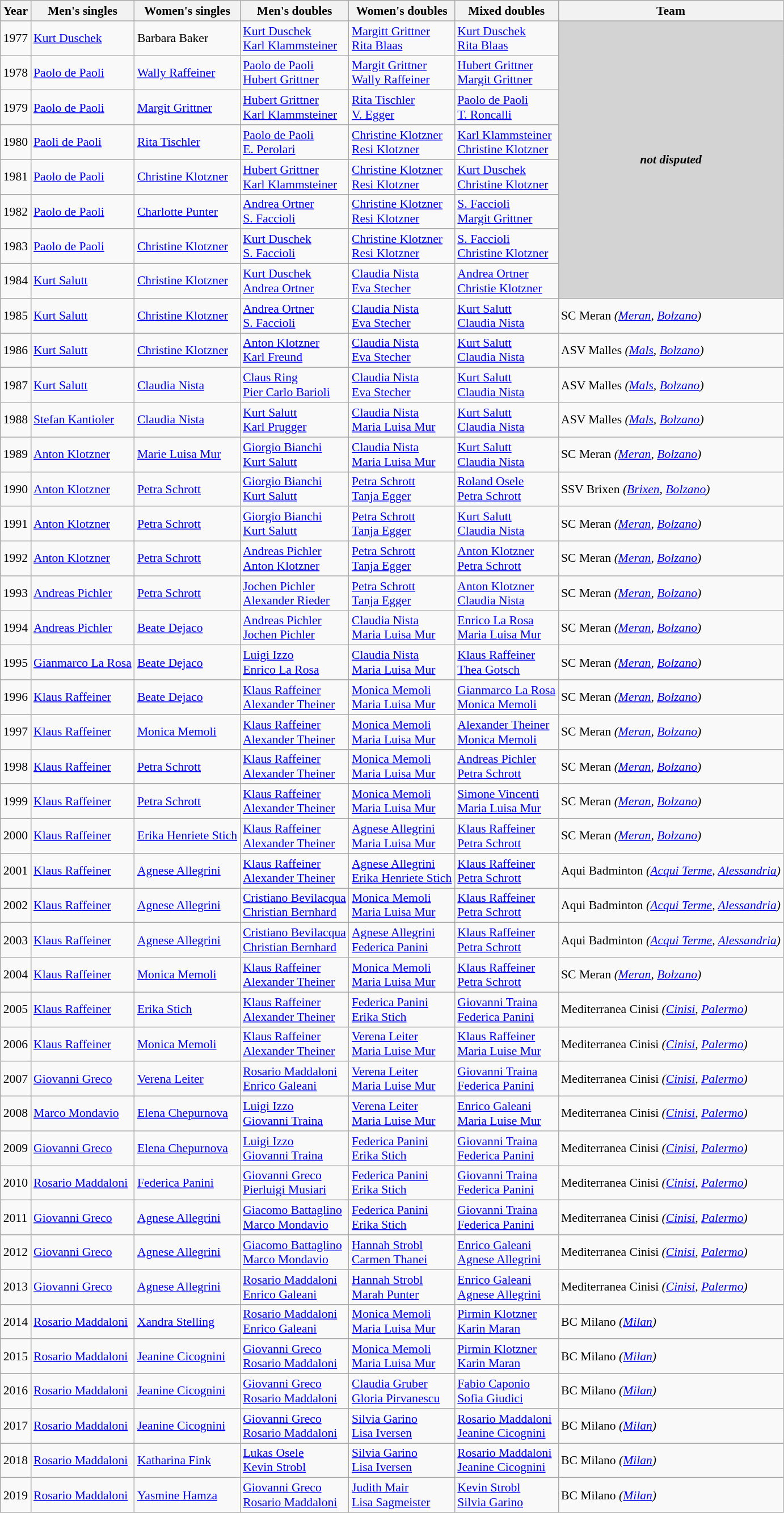<table class=wikitable style="font-size:90%;">
<tr>
<th>Year</th>
<th>Men's singles</th>
<th>Women's singles</th>
<th>Men's doubles</th>
<th>Women's doubles</th>
<th>Mixed doubles</th>
<th>Team</th>
</tr>
<tr>
<td>1977</td>
<td><a href='#'>Kurt Duschek</a></td>
<td>Barbara Baker</td>
<td><a href='#'>Kurt Duschek</a><br><a href='#'>Karl Klammsteiner</a></td>
<td><a href='#'>Margitt Grittner</a><br><a href='#'>Rita Blaas</a></td>
<td><a href='#'>Kurt Duschek</a><br><a href='#'>Rita Blaas</a></td>
<td bgcolor=lightgrey align=center valign=center rowspan=8><strong><em>not disputed</em></strong></td>
</tr>
<tr>
<td>1978</td>
<td><a href='#'>Paolo de Paoli</a></td>
<td><a href='#'>Wally Raffeiner</a></td>
<td><a href='#'>Paolo de Paoli</a><br><a href='#'>Hubert Grittner</a></td>
<td><a href='#'>Margit Grittner</a><br><a href='#'>Wally Raffeiner</a></td>
<td><a href='#'>Hubert Grittner</a><br><a href='#'>Margit Grittner</a></td>
</tr>
<tr>
<td>1979</td>
<td><a href='#'>Paolo de Paoli</a></td>
<td><a href='#'>Margit Grittner</a></td>
<td><a href='#'>Hubert Grittner</a><br><a href='#'>Karl Klammsteiner</a></td>
<td><a href='#'>Rita Tischler</a><br><a href='#'>V. Egger</a></td>
<td><a href='#'>Paolo de Paoli</a><br><a href='#'>T. Roncalli</a></td>
</tr>
<tr>
<td>1980</td>
<td><a href='#'>Paoli de Paoli</a></td>
<td><a href='#'>Rita Tischler</a></td>
<td><a href='#'>Paolo de Paoli</a><br><a href='#'>E. Perolari</a></td>
<td><a href='#'>Christine Klotzner</a><br><a href='#'>Resi Klotzner</a></td>
<td><a href='#'>Karl Klammsteiner</a><br><a href='#'>Christine Klotzner</a></td>
</tr>
<tr>
<td>1981</td>
<td><a href='#'>Paolo de Paoli</a></td>
<td><a href='#'>Christine Klotzner</a></td>
<td><a href='#'>Hubert Grittner</a><br><a href='#'>Karl Klammsteiner</a></td>
<td><a href='#'>Christine Klotzner</a><br><a href='#'>Resi Klotzner</a></td>
<td><a href='#'>Kurt Duschek</a><br><a href='#'>Christine Klotzner</a></td>
</tr>
<tr>
<td>1982</td>
<td><a href='#'>Paolo de Paoli</a></td>
<td><a href='#'>Charlotte Punter</a></td>
<td><a href='#'>Andrea Ortner</a><br><a href='#'>S. Faccioli</a></td>
<td><a href='#'>Christine Klotzner</a><br><a href='#'>Resi Klotzner</a></td>
<td><a href='#'>S. Faccioli</a><br><a href='#'>Margit Grittner</a></td>
</tr>
<tr>
<td>1983</td>
<td><a href='#'>Paolo de Paoli</a></td>
<td><a href='#'>Christine Klotzner</a></td>
<td><a href='#'>Kurt Duschek</a><br><a href='#'>S. Faccioli</a></td>
<td><a href='#'>Christine Klotzner</a><br><a href='#'>Resi Klotzner</a></td>
<td><a href='#'>S. Faccioli</a><br><a href='#'>Christine Klotzner</a></td>
</tr>
<tr>
<td>1984</td>
<td><a href='#'>Kurt Salutt</a></td>
<td><a href='#'>Christine Klotzner</a></td>
<td><a href='#'>Kurt Duschek</a><br><a href='#'>Andrea Ortner</a></td>
<td><a href='#'>Claudia Nista</a><br><a href='#'>Eva Stecher</a></td>
<td><a href='#'>Andrea Ortner</a><br><a href='#'>Christie Klotzner</a></td>
</tr>
<tr>
<td>1985</td>
<td><a href='#'>Kurt Salutt</a></td>
<td><a href='#'>Christine Klotzner</a></td>
<td><a href='#'>Andrea Ortner</a><br><a href='#'>S. Faccioli</a></td>
<td><a href='#'>Claudia Nista</a><br><a href='#'>Eva Stecher</a></td>
<td><a href='#'>Kurt Salutt</a><br><a href='#'>Claudia Nista</a></td>
<td>SC Meran <em>(<a href='#'>Meran</a>, <a href='#'>Bolzano</a>)</em></td>
</tr>
<tr>
<td>1986</td>
<td><a href='#'>Kurt Salutt</a></td>
<td><a href='#'>Christine Klotzner</a></td>
<td><a href='#'>Anton Klotzner</a><br><a href='#'>Karl Freund</a></td>
<td><a href='#'>Claudia Nista</a><br><a href='#'>Eva Stecher</a></td>
<td><a href='#'>Kurt Salutt</a><br><a href='#'>Claudia Nista</a></td>
<td>ASV Malles <em>(<a href='#'>Mals</a>, <a href='#'>Bolzano</a>)</em></td>
</tr>
<tr>
<td>1987</td>
<td><a href='#'>Kurt Salutt</a></td>
<td><a href='#'>Claudia Nista</a></td>
<td><a href='#'>Claus Ring</a><br><a href='#'>Pier Carlo Barioli</a></td>
<td><a href='#'>Claudia Nista</a><br><a href='#'>Eva Stecher</a></td>
<td><a href='#'>Kurt Salutt</a><br><a href='#'>Claudia Nista</a></td>
<td>ASV Malles <em>(<a href='#'>Mals</a>, <a href='#'>Bolzano</a>)</em></td>
</tr>
<tr>
<td>1988</td>
<td><a href='#'>Stefan Kantioler</a></td>
<td><a href='#'>Claudia Nista</a></td>
<td><a href='#'>Kurt Salutt</a><br><a href='#'>Karl Prugger</a></td>
<td><a href='#'>Claudia Nista</a><br><a href='#'>Maria Luisa Mur</a></td>
<td><a href='#'>Kurt Salutt</a><br><a href='#'>Claudia Nista</a></td>
<td>ASV Malles <em>(<a href='#'>Mals</a>, <a href='#'>Bolzano</a>)</em></td>
</tr>
<tr>
<td>1989</td>
<td><a href='#'>Anton Klotzner</a></td>
<td><a href='#'>Marie Luisa Mur</a></td>
<td><a href='#'>Giorgio Bianchi</a><br><a href='#'>Kurt Salutt</a></td>
<td><a href='#'>Claudia Nista</a><br><a href='#'>Maria Luisa Mur</a></td>
<td><a href='#'>Kurt Salutt</a><br><a href='#'>Claudia Nista</a></td>
<td>SC Meran <em>(<a href='#'>Meran</a>, <a href='#'>Bolzano</a>)</em></td>
</tr>
<tr>
<td>1990</td>
<td><a href='#'>Anton Klotzner</a></td>
<td><a href='#'>Petra Schrott</a></td>
<td><a href='#'>Giorgio Bianchi</a><br><a href='#'>Kurt Salutt</a></td>
<td><a href='#'>Petra Schrott</a><br><a href='#'>Tanja Egger</a></td>
<td><a href='#'>Roland Osele</a><br><a href='#'>Petra Schrott</a></td>
<td>SSV Brixen <em>(<a href='#'>Brixen</a>, <a href='#'>Bolzano</a>)</em></td>
</tr>
<tr>
<td>1991</td>
<td><a href='#'>Anton Klotzner</a></td>
<td><a href='#'>Petra Schrott</a></td>
<td><a href='#'>Giorgio Bianchi</a><br><a href='#'>Kurt Salutt</a></td>
<td><a href='#'>Petra Schrott</a><br><a href='#'>Tanja Egger</a></td>
<td><a href='#'>Kurt Salutt</a><br><a href='#'>Claudia Nista</a></td>
<td>SC Meran <em>(<a href='#'>Meran</a>, <a href='#'>Bolzano</a>)</em></td>
</tr>
<tr>
<td>1992</td>
<td><a href='#'>Anton Klotzner</a></td>
<td><a href='#'>Petra Schrott</a></td>
<td><a href='#'>Andreas Pichler</a><br><a href='#'>Anton Klotzner</a></td>
<td><a href='#'>Petra Schrott</a><br><a href='#'>Tanja Egger</a></td>
<td><a href='#'>Anton Klotzner</a><br><a href='#'>Petra Schrott</a></td>
<td>SC Meran <em>(<a href='#'>Meran</a>, <a href='#'>Bolzano</a>)</em></td>
</tr>
<tr>
<td>1993</td>
<td><a href='#'>Andreas Pichler</a></td>
<td><a href='#'>Petra Schrott</a></td>
<td><a href='#'>Jochen Pichler</a><br><a href='#'>Alexander Rieder</a></td>
<td><a href='#'>Petra Schrott</a><br><a href='#'>Tanja Egger</a></td>
<td><a href='#'>Anton Klotzner</a><br><a href='#'>Claudia Nista</a></td>
<td>SC Meran <em>(<a href='#'>Meran</a>, <a href='#'>Bolzano</a>)</em></td>
</tr>
<tr>
<td>1994</td>
<td><a href='#'>Andreas Pichler</a></td>
<td><a href='#'>Beate Dejaco</a></td>
<td><a href='#'>Andreas Pichler</a><br><a href='#'>Jochen Pichler</a></td>
<td><a href='#'>Claudia Nista</a><br><a href='#'>Maria Luisa Mur</a></td>
<td><a href='#'>Enrico La Rosa</a><br><a href='#'>Maria Luisa Mur</a></td>
<td>SC Meran <em>(<a href='#'>Meran</a>, <a href='#'>Bolzano</a>)</em></td>
</tr>
<tr>
<td>1995</td>
<td><a href='#'>Gianmarco La Rosa</a></td>
<td><a href='#'>Beate Dejaco</a></td>
<td><a href='#'>Luigi Izzo</a><br><a href='#'>Enrico La Rosa</a></td>
<td><a href='#'>Claudia Nista</a><br><a href='#'>Maria Luisa Mur</a></td>
<td><a href='#'>Klaus Raffeiner</a><br><a href='#'>Thea Gotsch</a></td>
<td>SC Meran <em>(<a href='#'>Meran</a>, <a href='#'>Bolzano</a>)</em></td>
</tr>
<tr>
<td>1996</td>
<td><a href='#'>Klaus Raffeiner</a></td>
<td><a href='#'>Beate Dejaco</a></td>
<td><a href='#'>Klaus Raffeiner</a><br><a href='#'>Alexander Theiner</a></td>
<td><a href='#'>Monica Memoli</a><br><a href='#'>Maria Luisa Mur</a></td>
<td><a href='#'>Gianmarco La Rosa</a><br><a href='#'>Monica Memoli</a></td>
<td>SC Meran <em>(<a href='#'>Meran</a>, <a href='#'>Bolzano</a>)</em></td>
</tr>
<tr>
<td>1997</td>
<td><a href='#'>Klaus Raffeiner</a></td>
<td><a href='#'>Monica Memoli</a></td>
<td><a href='#'>Klaus Raffeiner</a><br><a href='#'>Alexander Theiner</a></td>
<td><a href='#'>Monica Memoli</a><br><a href='#'>Maria Luisa Mur</a></td>
<td><a href='#'>Alexander Theiner</a><br><a href='#'>Monica Memoli</a></td>
<td>SC Meran <em>(<a href='#'>Meran</a>, <a href='#'>Bolzano</a>)</em></td>
</tr>
<tr>
<td>1998</td>
<td><a href='#'>Klaus Raffeiner</a></td>
<td><a href='#'>Petra Schrott</a></td>
<td><a href='#'>Klaus Raffeiner</a><br><a href='#'>Alexander Theiner</a></td>
<td><a href='#'>Monica Memoli</a><br><a href='#'>Maria Luisa Mur</a></td>
<td><a href='#'>Andreas Pichler</a><br><a href='#'>Petra Schrott</a></td>
<td>SC Meran <em>(<a href='#'>Meran</a>, <a href='#'>Bolzano</a>)</em></td>
</tr>
<tr>
<td>1999</td>
<td><a href='#'>Klaus Raffeiner</a></td>
<td><a href='#'>Petra Schrott</a></td>
<td><a href='#'>Klaus Raffeiner</a><br><a href='#'>Alexander Theiner</a></td>
<td><a href='#'>Monica Memoli</a><br><a href='#'>Maria Luisa Mur</a></td>
<td><a href='#'>Simone Vincenti</a><br><a href='#'>Maria Luisa Mur</a></td>
<td>SC Meran <em>(<a href='#'>Meran</a>, <a href='#'>Bolzano</a>)</em></td>
</tr>
<tr>
<td>2000</td>
<td><a href='#'>Klaus Raffeiner</a></td>
<td><a href='#'>Erika Henriete Stich</a></td>
<td><a href='#'>Klaus Raffeiner</a><br><a href='#'>Alexander Theiner</a></td>
<td><a href='#'>Agnese Allegrini</a><br><a href='#'>Maria Luisa Mur</a></td>
<td><a href='#'>Klaus Raffeiner</a><br><a href='#'>Petra Schrott</a></td>
<td>SC Meran <em>(<a href='#'>Meran</a>, <a href='#'>Bolzano</a>)</em></td>
</tr>
<tr>
<td>2001</td>
<td><a href='#'>Klaus Raffeiner</a></td>
<td><a href='#'>Agnese Allegrini</a></td>
<td><a href='#'>Klaus Raffeiner</a><br><a href='#'>Alexander Theiner</a></td>
<td><a href='#'>Agnese Allegrini</a><br><a href='#'>Erika Henriete Stich</a></td>
<td><a href='#'>Klaus Raffeiner</a><br><a href='#'>Petra Schrott</a></td>
<td>Aqui Badminton <em>(<a href='#'>Acqui Terme</a>, <a href='#'>Alessandria</a>)</em></td>
</tr>
<tr>
<td>2002</td>
<td><a href='#'>Klaus Raffeiner</a></td>
<td><a href='#'>Agnese Allegrini</a></td>
<td><a href='#'>Cristiano Bevilacqua</a><br><a href='#'>Christian Bernhard</a></td>
<td><a href='#'>Monica Memoli</a><br><a href='#'>Maria Luisa Mur</a></td>
<td><a href='#'>Klaus Raffeiner</a><br><a href='#'>Petra Schrott</a></td>
<td>Aqui Badminton <em>(<a href='#'>Acqui Terme</a>, <a href='#'>Alessandria</a>)</em></td>
</tr>
<tr>
<td>2003</td>
<td><a href='#'>Klaus Raffeiner</a></td>
<td><a href='#'>Agnese Allegrini</a></td>
<td><a href='#'>Cristiano Bevilacqua</a><br><a href='#'>Christian Bernhard</a></td>
<td><a href='#'>Agnese Allegrini</a><br><a href='#'>Federica Panini</a></td>
<td><a href='#'>Klaus Raffeiner</a><br><a href='#'>Petra Schrott</a></td>
<td>Aqui Badminton <em>(<a href='#'>Acqui Terme</a>, <a href='#'>Alessandria</a>)</em></td>
</tr>
<tr>
<td>2004</td>
<td><a href='#'>Klaus Raffeiner</a></td>
<td><a href='#'>Monica Memoli</a></td>
<td><a href='#'>Klaus Raffeiner</a><br><a href='#'>Alexander Theiner</a></td>
<td><a href='#'>Monica Memoli</a><br><a href='#'>Maria Luisa Mur</a></td>
<td><a href='#'>Klaus Raffeiner</a><br><a href='#'>Petra Schrott</a></td>
<td>SC Meran <em>(<a href='#'>Meran</a>, <a href='#'>Bolzano</a>)</em></td>
</tr>
<tr>
<td>2005</td>
<td><a href='#'>Klaus Raffeiner</a></td>
<td><a href='#'>Erika Stich</a></td>
<td><a href='#'>Klaus Raffeiner</a><br><a href='#'>Alexander Theiner</a></td>
<td><a href='#'>Federica Panini</a><br><a href='#'>Erika Stich</a></td>
<td><a href='#'>Giovanni Traina</a><br><a href='#'>Federica Panini</a></td>
<td>Mediterranea Cinisi <em>(<a href='#'>Cinisi</a>, <a href='#'>Palermo</a>)</em></td>
</tr>
<tr>
<td>2006</td>
<td><a href='#'>Klaus Raffeiner</a></td>
<td><a href='#'>Monica Memoli</a></td>
<td><a href='#'>Klaus Raffeiner</a><br><a href='#'>Alexander Theiner</a></td>
<td><a href='#'>Verena Leiter</a><br><a href='#'>Maria Luise Mur</a></td>
<td><a href='#'>Klaus Raffeiner</a><br><a href='#'>Maria Luise Mur</a></td>
<td>Mediterranea Cinisi <em>(<a href='#'>Cinisi</a>, <a href='#'>Palermo</a>)</em></td>
</tr>
<tr>
<td>2007</td>
<td><a href='#'>Giovanni Greco</a></td>
<td><a href='#'>Verena Leiter</a></td>
<td><a href='#'>Rosario Maddaloni</a><br><a href='#'>Enrico Galeani</a></td>
<td><a href='#'>Verena Leiter</a><br><a href='#'>Maria Luise Mur</a></td>
<td><a href='#'>Giovanni Traina</a><br><a href='#'>Federica Panini</a></td>
<td>Mediterranea Cinisi <em>(<a href='#'>Cinisi</a>, <a href='#'>Palermo</a>)</em></td>
</tr>
<tr>
<td>2008</td>
<td><a href='#'>Marco Mondavio</a></td>
<td><a href='#'>Elena Chepurnova</a></td>
<td><a href='#'>Luigi Izzo</a><br><a href='#'>Giovanni Traina</a></td>
<td><a href='#'>Verena Leiter</a><br><a href='#'>Maria Luise Mur</a></td>
<td><a href='#'>Enrico Galeani</a><br><a href='#'>Maria Luise Mur</a></td>
<td>Mediterranea Cinisi <em>(<a href='#'>Cinisi</a>, <a href='#'>Palermo</a>)</em></td>
</tr>
<tr>
<td>2009</td>
<td><a href='#'>Giovanni Greco</a></td>
<td><a href='#'>Elena Chepurnova</a></td>
<td><a href='#'>Luigi Izzo</a><br><a href='#'>Giovanni Traina</a></td>
<td><a href='#'>Federica Panini</a><br><a href='#'>Erika Stich</a></td>
<td><a href='#'>Giovanni Traina</a><br><a href='#'>Federica Panini</a></td>
<td>Mediterranea Cinisi <em>(<a href='#'>Cinisi</a>, <a href='#'>Palermo</a>)</em></td>
</tr>
<tr>
<td>2010</td>
<td><a href='#'>Rosario Maddaloni</a></td>
<td><a href='#'>Federica Panini</a></td>
<td><a href='#'>Giovanni Greco</a><br><a href='#'>Pierluigi Musiari</a></td>
<td><a href='#'>Federica Panini</a><br><a href='#'>Erika Stich</a></td>
<td><a href='#'>Giovanni Traina</a><br><a href='#'>Federica Panini</a></td>
<td>Mediterranea Cinisi <em>(<a href='#'>Cinisi</a>, <a href='#'>Palermo</a>)</em></td>
</tr>
<tr>
<td>2011</td>
<td><a href='#'>Giovanni Greco</a></td>
<td><a href='#'>Agnese Allegrini</a></td>
<td><a href='#'>Giacomo Battaglino</a><br><a href='#'>Marco Mondavio</a></td>
<td><a href='#'>Federica Panini</a><br><a href='#'>Erika Stich</a></td>
<td><a href='#'>Giovanni Traina</a><br><a href='#'>Federica Panini</a></td>
<td>Mediterranea Cinisi <em>(<a href='#'>Cinisi</a>, <a href='#'>Palermo</a>)</em></td>
</tr>
<tr>
<td>2012</td>
<td><a href='#'>Giovanni Greco</a></td>
<td><a href='#'>Agnese Allegrini</a></td>
<td><a href='#'>Giacomo Battaglino</a><br><a href='#'>Marco Mondavio</a></td>
<td><a href='#'>Hannah Strobl</a><br><a href='#'>Carmen Thanei</a></td>
<td><a href='#'>Enrico Galeani</a><br><a href='#'>Agnese Allegrini</a></td>
<td>Mediterranea Cinisi <em>(<a href='#'>Cinisi</a>, <a href='#'>Palermo</a>)</em></td>
</tr>
<tr>
<td>2013</td>
<td><a href='#'>Giovanni Greco</a></td>
<td><a href='#'>Agnese Allegrini</a></td>
<td><a href='#'>Rosario Maddaloni</a><br><a href='#'>Enrico Galeani</a></td>
<td><a href='#'>Hannah Strobl</a><br><a href='#'>Marah Punter</a></td>
<td><a href='#'>Enrico Galeani</a><br><a href='#'>Agnese Allegrini</a></td>
<td>Mediterranea Cinisi <em>(<a href='#'>Cinisi</a>, <a href='#'>Palermo</a>)</em></td>
</tr>
<tr>
<td>2014</td>
<td><a href='#'>Rosario Maddaloni</a></td>
<td><a href='#'>Xandra Stelling</a></td>
<td><a href='#'>Rosario Maddaloni</a><br><a href='#'>Enrico Galeani</a></td>
<td><a href='#'>Monica Memoli</a><br><a href='#'>Maria Luisa Mur</a></td>
<td><a href='#'>Pirmin Klotzner</a><br><a href='#'>Karin Maran</a></td>
<td>BC Milano <em>(<a href='#'>Milan</a>)</em></td>
</tr>
<tr>
<td>2015</td>
<td><a href='#'>Rosario Maddaloni</a></td>
<td><a href='#'>Jeanine Cicognini</a></td>
<td><a href='#'>Giovanni Greco</a><br><a href='#'>Rosario Maddaloni</a></td>
<td><a href='#'>Monica Memoli</a><br><a href='#'>Maria Luisa Mur</a></td>
<td><a href='#'>Pirmin Klotzner</a><br><a href='#'>Karin Maran</a></td>
<td>BC Milano <em>(<a href='#'>Milan</a>)</em></td>
</tr>
<tr>
<td>2016</td>
<td><a href='#'>Rosario Maddaloni</a></td>
<td><a href='#'>Jeanine Cicognini</a></td>
<td><a href='#'>Giovanni Greco</a><br><a href='#'>Rosario Maddaloni</a></td>
<td><a href='#'>Claudia Gruber</a><br><a href='#'>Gloria Pirvanescu</a></td>
<td><a href='#'>Fabio Caponio</a><br><a href='#'>Sofia Giudici</a></td>
<td>BC Milano <em>(<a href='#'>Milan</a>)</em></td>
</tr>
<tr>
<td>2017</td>
<td><a href='#'>Rosario Maddaloni</a></td>
<td><a href='#'>Jeanine Cicognini</a></td>
<td><a href='#'>Giovanni Greco</a><br><a href='#'>Rosario Maddaloni</a></td>
<td><a href='#'>Silvia Garino</a><br><a href='#'>Lisa Iversen</a></td>
<td><a href='#'>Rosario Maddaloni</a><br><a href='#'>Jeanine Cicognini</a></td>
<td>BC Milano <em>(<a href='#'>Milan</a>)</em></td>
</tr>
<tr>
<td>2018</td>
<td><a href='#'>Rosario Maddaloni</a></td>
<td><a href='#'>Katharina Fink</a></td>
<td><a href='#'>Lukas Osele</a><br><a href='#'>Kevin Strobl</a></td>
<td><a href='#'>Silvia Garino</a><br><a href='#'>Lisa Iversen</a></td>
<td><a href='#'>Rosario Maddaloni</a><br><a href='#'>Jeanine Cicognini</a></td>
<td>BC Milano <em>(<a href='#'>Milan</a>)</em></td>
</tr>
<tr>
<td>2019</td>
<td><a href='#'>Rosario Maddaloni</a></td>
<td><a href='#'>Yasmine Hamza</a></td>
<td><a href='#'>Giovanni Greco</a><br><a href='#'>Rosario Maddaloni</a></td>
<td><a href='#'>Judith Mair</a><br><a href='#'>Lisa Sagmeister</a></td>
<td><a href='#'>Kevin Strobl</a><br><a href='#'>Silvia Garino</a></td>
<td>BC Milano <em>(<a href='#'>Milan</a>)</em></td>
</tr>
</table>
